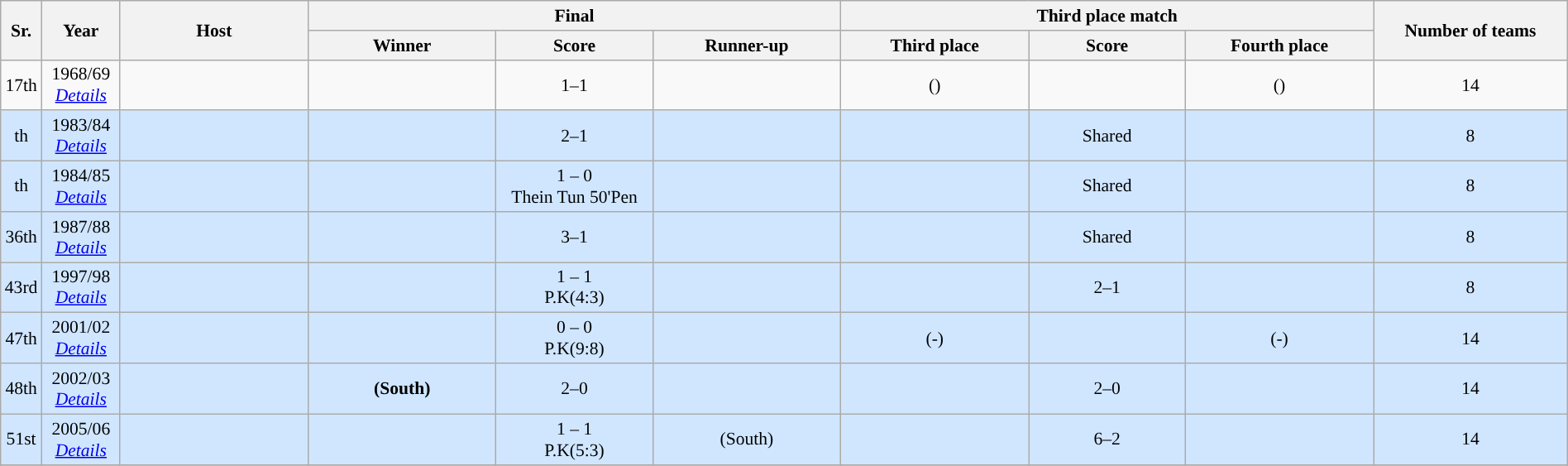<table class="wikitable" style="font-size:90%; text-align:center; width:100%;">
<tr>
<th rowspan="2" style="width:2%;">Sr.</th>
<th rowspan="2" style="width:5%;">Year</th>
<th rowspan="2" style="width:12%;">Host</th>
<th colspan=3>Final</th>
<th colspan=3>Third place match</th>
<th rowspan=2>Number of teams</th>
</tr>
<tr>
<th style="width:12%;">Winner</th>
<th style="width:10%;">Score</th>
<th style="width:12%;">Runner-up</th>
<th style="width:12%;">Third place</th>
<th style="width:10%;">Score</th>
<th style="width:12%;">Fourth place</th>
</tr>
<tr style="background:Sr">
<td>17th</td>
<td>1968/69 <br><em><a href='#'>Details</a></em></td>
<td align=left></td>
<td><strong></strong></td>
<td>1–1</td>
<td></td>
<td>()</td>
<td></td>
<td>()</td>
<td>14</td>
</tr>
<tr style="background:#D0E6FF;">
<td>th</td>
<td>1983/84 <br><em><a href='#'>Details</a></em></td>
<td align=left></td>
<td><strong></strong></td>
<td>2–1</td>
<td></td>
<td></td>
<td>Shared</td>
<td></td>
<td>8</td>
</tr>
<tr style="background:#D0E6FF;">
<td>th</td>
<td>1984/85 <br><em><a href='#'>Details</a></em></td>
<td align=left></td>
<td><strong></strong></td>
<td>1 – 0 <br> Thein Tun 50'Pen</td>
<td></td>
<td></td>
<td>Shared</td>
<td></td>
<td>8</td>
</tr>
<tr style="background:#D0E6FF;">
<td>36th</td>
<td>1987/88 <br><em><a href='#'>Details</a></em></td>
<td align=left></td>
<td><strong></strong></td>
<td>3–1</td>
<td></td>
<td></td>
<td>Shared</td>
<td></td>
<td>8</td>
</tr>
<tr style="background:#D0E6FF;">
<td>43rd</td>
<td>1997/98 <br><em><a href='#'>Details</a></em></td>
<td align=left></td>
<td><strong></strong></td>
<td>1 – 1<br>P.K(4:3)</td>
<td></td>
<td></td>
<td>2–1</td>
<td></td>
<td>8</td>
</tr>
<tr style="background:#D0E6FF;">
<td>47th</td>
<td>2001/02 <br><em><a href='#'>Details</a></em></td>
<td align=left></td>
<td><strong></strong></td>
<td>0 – 0<br>P.K(9:8)</td>
<td></td>
<td>(-)</td>
<td></td>
<td>(-)</td>
<td>14</td>
</tr>
<tr style="background:#D0E6FF;">
<td>48th</td>
<td>2002/03 <br><em><a href='#'>Details</a></em></td>
<td align=left></td>
<td><strong>(South)</strong></td>
<td>2–0</td>
<td></td>
<td></td>
<td>2–0</td>
<td></td>
<td>14</td>
</tr>
<tr style="background:#D0E6FF;">
<td>51st</td>
<td>2005/06 <br><em><a href='#'>Details</a></em></td>
<td align=left></td>
<td><strong></strong></td>
<td>1 – 1<br>P.K(5:3)</td>
<td>(South)</td>
<td></td>
<td>6–2</td>
<td></td>
<td>14</td>
</tr>
<tr style="background:#D0E6FF;">
</tr>
</table>
